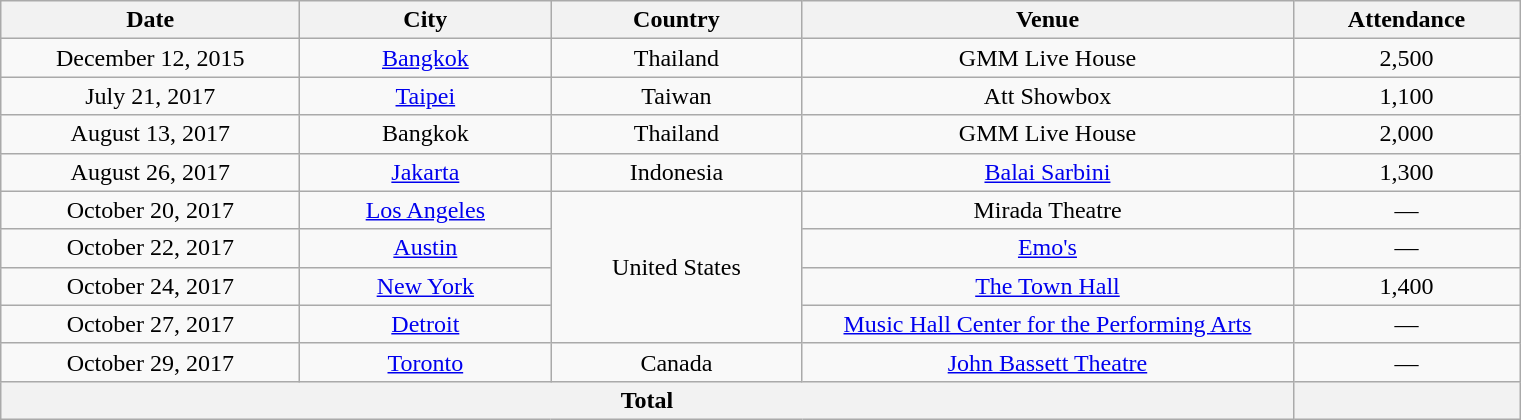<table class="wikitable" style="text-align:center;">
<tr>
<th scope="col" style="width:12em">Date</th>
<th scope="col" style="width:10em">City</th>
<th scope="col" style="width:10em">Country</th>
<th scope="col" style="width:20em">Venue</th>
<th scope="col" style="width:9em">Attendance</th>
</tr>
<tr>
<td>December 12, 2015</td>
<td><a href='#'>Bangkok</a></td>
<td>Thailand</td>
<td>GMM Live House</td>
<td>2,500</td>
</tr>
<tr>
<td>July 21, 2017</td>
<td><a href='#'>Taipei</a></td>
<td>Taiwan</td>
<td>Att Showbox</td>
<td>1,100</td>
</tr>
<tr>
<td>August 13, 2017</td>
<td>Bangkok</td>
<td>Thailand</td>
<td>GMM Live House</td>
<td>2,000</td>
</tr>
<tr>
<td>August 26, 2017</td>
<td><a href='#'>Jakarta</a></td>
<td>Indonesia</td>
<td><a href='#'>Balai Sarbini</a></td>
<td>1,300</td>
</tr>
<tr>
<td>October 20, 2017</td>
<td><a href='#'>Los Angeles</a></td>
<td rowspan="4">United States</td>
<td>Mirada Theatre</td>
<td>—</td>
</tr>
<tr>
<td>October 22, 2017</td>
<td><a href='#'>Austin</a></td>
<td><a href='#'>Emo's</a></td>
<td>—</td>
</tr>
<tr>
<td>October 24, 2017</td>
<td><a href='#'>New York</a></td>
<td><a href='#'>The Town Hall</a></td>
<td>1,400</td>
</tr>
<tr>
<td>October 27, 2017</td>
<td><a href='#'>Detroit</a></td>
<td><a href='#'>Music Hall Center for the Performing Arts</a></td>
<td>—</td>
</tr>
<tr>
<td>October 29, 2017</td>
<td><a href='#'>Toronto</a></td>
<td>Canada</td>
<td><a href='#'>John Bassett Theatre</a></td>
<td>—</td>
</tr>
<tr>
<th colspan=4><strong>Total</strong></th>
<th></th>
</tr>
</table>
